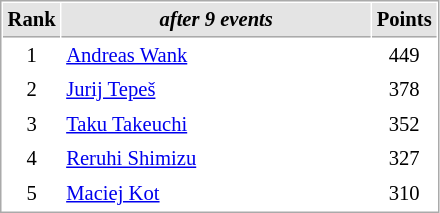<table cellspacing="1" cellpadding="3" style="border:1px solid #aaa; font-size:86%;">
<tr style="background:#e4e4e4;">
<th style="border-bottom:1px solid #aaa; width:10px;">Rank</th>
<th style="border-bottom:1px solid #aaa; width:200px;"><em>after 9 events</em></th>
<th style="border-bottom:1px solid #aaa; width:20px;">Points</th>
</tr>
<tr>
<td align=center>1</td>
<td> <a href='#'>Andreas Wank</a></td>
<td align=center>449</td>
</tr>
<tr>
<td align=center>2</td>
<td> <a href='#'>Jurij Tepeš</a></td>
<td align=center>378</td>
</tr>
<tr>
<td align=center>3</td>
<td> <a href='#'>Taku Takeuchi</a></td>
<td align=center>352</td>
</tr>
<tr>
<td align=center>4</td>
<td> <a href='#'>Reruhi Shimizu</a></td>
<td align=center>327</td>
</tr>
<tr>
<td align=center>5</td>
<td> <a href='#'>Maciej Kot</a></td>
<td align=center>310</td>
</tr>
</table>
